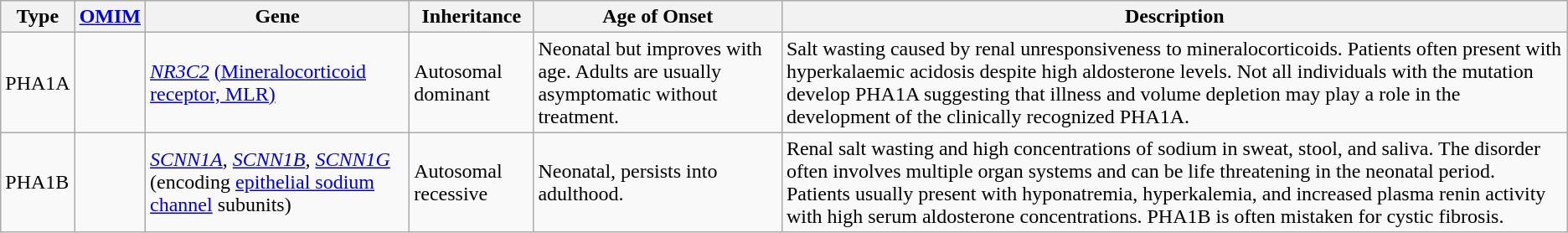<table class="wikitable">
<tr>
<th>Type</th>
<th><a href='#'>OMIM</a></th>
<th>Gene</th>
<th>Inheritance</th>
<th>Age of Onset</th>
<th>Description</th>
</tr>
<tr>
<td>PHA1A</td>
<td></td>
<td><em><a href='#'>NR3C2</a></em> <a href='#'>(Mineralocorticoid receptor, MLR)</a></td>
<td>Autosomal dominant</td>
<td>Neonatal but improves with age. Adults are usually asymptomatic without treatment.</td>
<td>Salt wasting caused by renal unresponsiveness to mineralocorticoids. Patients often present with hyperkalaemic acidosis despite high aldosterone levels. Not all individuals with the mutation develop PHA1A suggesting that illness and volume depletion may play a role in the development of the clinically recognized PHA1A.</td>
</tr>
<tr>
<td>PHA1B</td>
<td></td>
<td><em><a href='#'>SCNN1A</a></em>, <em><a href='#'>SCNN1B</a></em>, <em><a href='#'>SCNN1G</a></em> (encoding <a href='#'>epithelial sodium channel</a> subunits)</td>
<td>Autosomal recessive</td>
<td>Neonatal, persists into adulthood.</td>
<td>Renal salt wasting and high concentrations of sodium in sweat, stool, and saliva. The disorder often involves multiple organ systems and can be life threatening in the neonatal period. Patients usually present with hyponatremia, hyperkalemia, and increased plasma renin activity with high serum aldosterone concentrations. PHA1B is often mistaken for cystic fibrosis.</td>
</tr>
</table>
